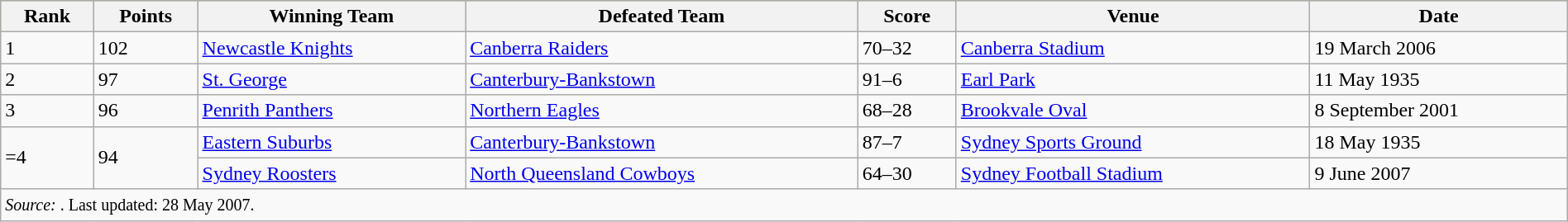<table class="wikitable" style="width:100%">
<tr style="background:#bdb76b;">
<th>Rank</th>
<th>Points</th>
<th>Winning Team</th>
<th>Defeated Team</th>
<th>Score</th>
<th>Venue</th>
<th>Date</th>
</tr>
<tr>
<td>1</td>
<td>102</td>
<td><a href='#'>Newcastle Knights</a></td>
<td><a href='#'>Canberra Raiders</a></td>
<td>70–32</td>
<td><a href='#'>Canberra Stadium</a></td>
<td>19 March 2006</td>
</tr>
<tr>
<td>2</td>
<td>97</td>
<td><a href='#'>St. George</a></td>
<td><a href='#'>Canterbury-Bankstown</a></td>
<td>91–6</td>
<td><a href='#'>Earl Park</a></td>
<td>11 May 1935</td>
</tr>
<tr>
<td>3</td>
<td>96</td>
<td><a href='#'>Penrith Panthers</a></td>
<td><a href='#'>Northern Eagles</a></td>
<td>68–28</td>
<td><a href='#'>Brookvale Oval</a></td>
<td>8 September 2001</td>
</tr>
<tr>
<td rowspan="2">=4</td>
<td rowspan="2">94</td>
<td><a href='#'>Eastern Suburbs</a></td>
<td><a href='#'>Canterbury-Bankstown</a></td>
<td>87–7</td>
<td><a href='#'>Sydney Sports Ground</a></td>
<td>18 May 1935</td>
</tr>
<tr>
<td><a href='#'>Sydney Roosters</a></td>
<td><a href='#'>North Queensland Cowboys</a></td>
<td>64–30</td>
<td><a href='#'>Sydney Football Stadium</a></td>
<td>9 June 2007</td>
</tr>
<tr>
<td colspan=7><small><em>Source: </em>. Last updated: 28 May 2007.</small></td>
</tr>
</table>
